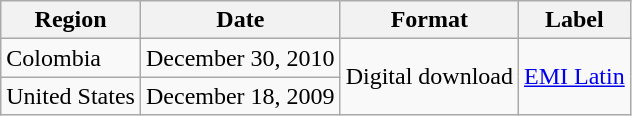<table class=wikitable>
<tr>
<th>Region</th>
<th>Date</th>
<th>Format</th>
<th>Label</th>
</tr>
<tr>
<td>Colombia </td>
<td rowspan="1">December 30, 2010</td>
<td rowspan="2">Digital download</td>
<td rowspan="2"><a href='#'>EMI Latin</a></td>
</tr>
<tr>
<td>United States </td>
<td rowspan="1">December 18, 2009</td>
</tr>
</table>
